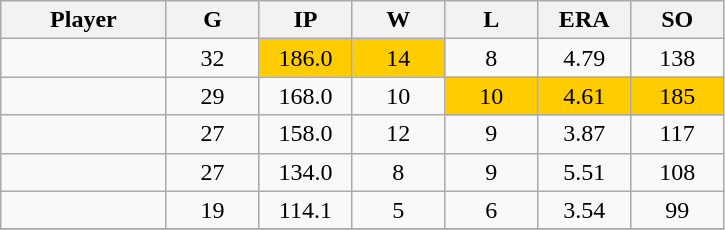<table class="wikitable sortable">
<tr>
<th bgcolor="#DDDDFF" width="16%">Player</th>
<th bgcolor="#DDDDFF" width="9%">G</th>
<th bgcolor="#DDDDFF" width="9%">IP</th>
<th bgcolor="#DDDDFF" width="9%">W</th>
<th bgcolor="#DDDDFF" width="9%">L</th>
<th bgcolor="#DDDDFF" width="9%">ERA</th>
<th bgcolor="#DDDDFF" width="9%">SO</th>
</tr>
<tr align="center">
<td></td>
<td>32</td>
<td bgcolor="#FFCC00">186.0</td>
<td bgcolor="#FFCC00">14</td>
<td>8</td>
<td>4.79</td>
<td>138</td>
</tr>
<tr align="center">
<td></td>
<td>29</td>
<td>168.0</td>
<td>10</td>
<td bgcolor="#FFCC00">10</td>
<td bgcolor="#FFCC00">4.61</td>
<td bgcolor="#FFCC00">185</td>
</tr>
<tr align="center">
<td></td>
<td>27</td>
<td>158.0</td>
<td>12</td>
<td>9</td>
<td>3.87</td>
<td>117</td>
</tr>
<tr align="center">
<td></td>
<td>27</td>
<td>134.0</td>
<td>8</td>
<td>9</td>
<td>5.51</td>
<td>108</td>
</tr>
<tr align="center">
<td></td>
<td>19</td>
<td>114.1</td>
<td>5</td>
<td>6</td>
<td>3.54</td>
<td>99</td>
</tr>
<tr align="center">
</tr>
</table>
